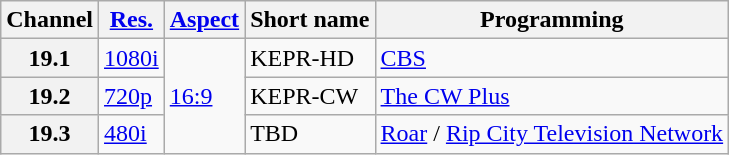<table class="wikitable">
<tr>
<th>Channel</th>
<th><a href='#'>Res.</a></th>
<th><a href='#'>Aspect</a></th>
<th>Short name</th>
<th>Programming</th>
</tr>
<tr>
<th scope = "row">19.1</th>
<td><a href='#'>1080i</a></td>
<td rowspan="3"><a href='#'>16:9</a></td>
<td>KEPR-HD</td>
<td><a href='#'>CBS</a></td>
</tr>
<tr>
<th scope = "row">19.2</th>
<td><a href='#'>720p</a></td>
<td>KEPR-CW</td>
<td><a href='#'>The CW Plus</a></td>
</tr>
<tr>
<th scope = "row">19.3</th>
<td><a href='#'>480i</a></td>
<td>TBD</td>
<td><a href='#'>Roar</a> / <a href='#'>Rip City Television Network</a></td>
</tr>
</table>
